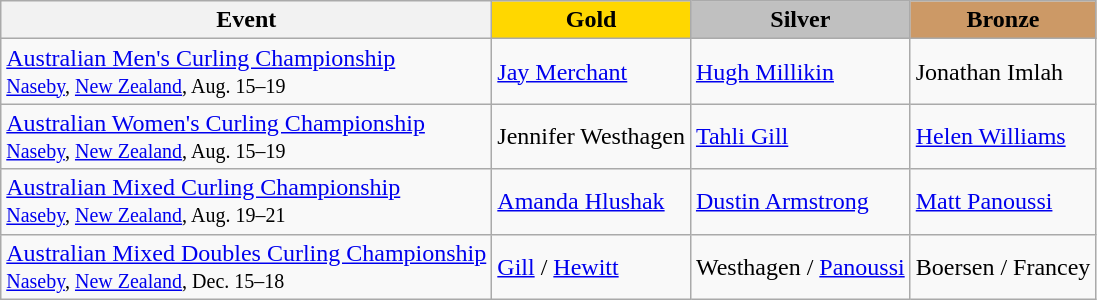<table class="wikitable">
<tr>
<th>Event</th>
<th style="background:gold">Gold</th>
<th style="background:silver">Silver</th>
<th style="background:#cc9966">Bronze</th>
</tr>
<tr>
<td><a href='#'>Australian Men's Curling Championship</a> <br> <small><a href='#'>Naseby</a>, <a href='#'>New Zealand</a>, Aug. 15–19</small></td>
<td><a href='#'>Jay Merchant</a></td>
<td><a href='#'>Hugh Millikin</a></td>
<td>Jonathan Imlah</td>
</tr>
<tr>
<td><a href='#'>Australian Women's Curling Championship</a> <br> <small><a href='#'>Naseby</a>, <a href='#'>New Zealand</a>, Aug. 15–19</small></td>
<td>Jennifer Westhagen</td>
<td><a href='#'>Tahli Gill</a></td>
<td><a href='#'>Helen Williams</a></td>
</tr>
<tr>
<td><a href='#'>Australian Mixed Curling Championship</a> <br> <small><a href='#'>Naseby</a>, <a href='#'>New Zealand</a>, Aug. 19–21</small></td>
<td><a href='#'>Amanda Hlushak</a></td>
<td><a href='#'>Dustin Armstrong</a></td>
<td><a href='#'>Matt Panoussi</a></td>
</tr>
<tr>
<td><a href='#'>Australian Mixed Doubles Curling Championship</a> <br> <small><a href='#'>Naseby</a>, <a href='#'>New Zealand</a>, Dec. 15–18</small></td>
<td><a href='#'>Gill</a> / <a href='#'>Hewitt</a></td>
<td>Westhagen / <a href='#'>Panoussi</a></td>
<td>Boersen / Francey</td>
</tr>
</table>
